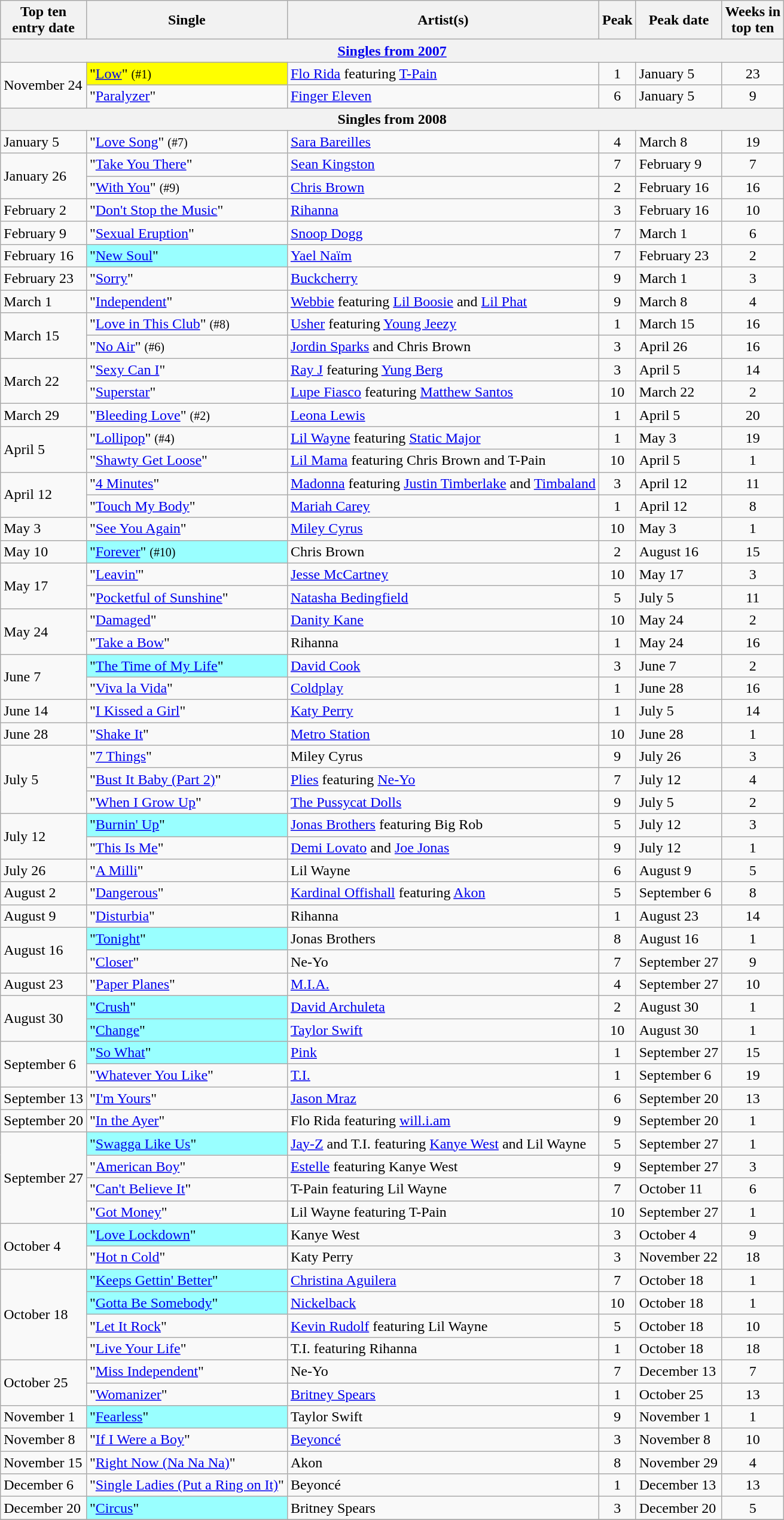<table class="wikitable sortable">
<tr>
<th>Top ten<br>entry date</th>
<th>Single</th>
<th>Artist(s)</th>
<th data-sort-type="number">Peak</th>
<th>Peak date</th>
<th data-sort-type="number">Weeks in<br>top ten</th>
</tr>
<tr>
<th colspan=6><a href='#'>Singles from 2007</a></th>
</tr>
<tr>
<td rowspan="2">November 24</td>
<td style= "background:#FFFF00">"<a href='#'>Low</a>"  <small>(#1)</small></td>
<td><a href='#'>Flo Rida</a> featuring <a href='#'>T-Pain</a></td>
<td align=center>1</td>
<td>January 5</td>
<td align=center>23</td>
</tr>
<tr>
<td>"<a href='#'>Paralyzer</a>"</td>
<td><a href='#'>Finger Eleven</a></td>
<td align=center>6</td>
<td>January 5</td>
<td align=center>9</td>
</tr>
<tr>
<th colspan=6>Singles from 2008</th>
</tr>
<tr>
<td>January 5</td>
<td>"<a href='#'>Love Song</a>" <small>(#7)</small></td>
<td><a href='#'>Sara Bareilles</a></td>
<td align=center>4</td>
<td>March 8</td>
<td align=center>19</td>
</tr>
<tr>
<td rowspan="2">January 26</td>
<td>"<a href='#'>Take You There</a>"</td>
<td><a href='#'>Sean Kingston</a></td>
<td align=center>7</td>
<td>February 9</td>
<td align=center>7</td>
</tr>
<tr>
<td>"<a href='#'>With You</a>" <small>(#9)</small></td>
<td><a href='#'>Chris Brown</a></td>
<td align=center>2</td>
<td>February 16</td>
<td align=center>16</td>
</tr>
<tr>
<td>February 2</td>
<td>"<a href='#'>Don't Stop the Music</a>"</td>
<td><a href='#'>Rihanna</a></td>
<td align=center>3</td>
<td>February 16</td>
<td align=center>10</td>
</tr>
<tr>
<td>February 9</td>
<td>"<a href='#'>Sexual Eruption</a>"</td>
<td><a href='#'>Snoop Dogg</a></td>
<td align=center>7</td>
<td>March 1</td>
<td align=center>6</td>
</tr>
<tr>
<td>February 16</td>
<td bgcolor = #99FFFF>"<a href='#'>New Soul</a>" </td>
<td><a href='#'>Yael Naïm</a></td>
<td align=center>7</td>
<td>February 23</td>
<td align=center>2</td>
</tr>
<tr>
<td>February 23</td>
<td>"<a href='#'>Sorry</a>"</td>
<td><a href='#'>Buckcherry</a></td>
<td align=center>9</td>
<td>March 1</td>
<td align=center>3</td>
</tr>
<tr>
<td>March 1</td>
<td>"<a href='#'>Independent</a>"</td>
<td><a href='#'>Webbie</a> featuring <a href='#'>Lil Boosie</a> and <a href='#'>Lil Phat</a></td>
<td align=center>9</td>
<td>March 8</td>
<td align=center>4</td>
</tr>
<tr>
<td rowspan="2">March 15</td>
<td>"<a href='#'>Love in This Club</a>" <small>(#8)</small></td>
<td><a href='#'>Usher</a> featuring <a href='#'>Young Jeezy</a></td>
<td align=center>1</td>
<td>March 15</td>
<td align=center>16</td>
</tr>
<tr>
<td>"<a href='#'>No Air</a>" <small>(#6)</small></td>
<td><a href='#'>Jordin Sparks</a> and Chris Brown</td>
<td align=center>3</td>
<td>April 26</td>
<td align=center>16</td>
</tr>
<tr>
<td rowspan="2">March 22</td>
<td>"<a href='#'>Sexy Can I</a>"</td>
<td><a href='#'>Ray J</a> featuring <a href='#'>Yung Berg</a></td>
<td align=center>3</td>
<td>April 5</td>
<td align=center>14</td>
</tr>
<tr>
<td>"<a href='#'>Superstar</a>"</td>
<td><a href='#'>Lupe Fiasco</a> featuring <a href='#'>Matthew Santos</a></td>
<td align=center>10</td>
<td>March 22</td>
<td align=center>2</td>
</tr>
<tr>
<td>March 29</td>
<td>"<a href='#'>Bleeding Love</a>" <small>(#2)</small></td>
<td><a href='#'>Leona Lewis</a></td>
<td align=center>1</td>
<td>April 5</td>
<td align=center>20</td>
</tr>
<tr>
<td rowspan="2">April 5</td>
<td>"<a href='#'>Lollipop</a>" <small>(#4)</small></td>
<td><a href='#'>Lil Wayne</a> featuring <a href='#'>Static Major</a></td>
<td align=center>1</td>
<td>May 3</td>
<td align=center>19</td>
</tr>
<tr>
<td>"<a href='#'>Shawty Get Loose</a>"</td>
<td><a href='#'>Lil Mama</a> featuring Chris Brown and T-Pain</td>
<td align=center>10</td>
<td>April 5</td>
<td align=center>1</td>
</tr>
<tr>
<td rowspan="2">April 12</td>
<td>"<a href='#'>4 Minutes</a>"</td>
<td><a href='#'>Madonna</a> featuring <a href='#'>Justin Timberlake</a> and <a href='#'>Timbaland</a></td>
<td align=center>3</td>
<td>April 12</td>
<td align=center>11</td>
</tr>
<tr>
<td>"<a href='#'>Touch My Body</a>"</td>
<td><a href='#'>Mariah Carey</a></td>
<td align=center>1</td>
<td>April 12</td>
<td align=center>8</td>
</tr>
<tr>
<td>May 3</td>
<td>"<a href='#'>See You Again</a>"</td>
<td><a href='#'>Miley Cyrus</a></td>
<td align=center>10</td>
<td>May 3</td>
<td align=center>1</td>
</tr>
<tr>
<td>May 10</td>
<td bgcolor = #99FFFF>"<a href='#'>Forever</a>" <small>(#10)</small> </td>
<td>Chris Brown</td>
<td align=center>2</td>
<td>August 16</td>
<td align=center>15</td>
</tr>
<tr>
<td rowspan="2">May 17</td>
<td>"<a href='#'>Leavin'</a>"</td>
<td><a href='#'>Jesse McCartney</a></td>
<td align=center>10</td>
<td>May 17</td>
<td align=center>3</td>
</tr>
<tr>
<td>"<a href='#'>Pocketful of Sunshine</a>"</td>
<td><a href='#'>Natasha Bedingfield</a></td>
<td align=center>5</td>
<td>July 5</td>
<td align=center>11</td>
</tr>
<tr>
<td rowspan="2">May 24</td>
<td>"<a href='#'>Damaged</a>"</td>
<td><a href='#'>Danity Kane</a></td>
<td align=center>10</td>
<td>May 24</td>
<td align=center>2</td>
</tr>
<tr>
<td>"<a href='#'>Take a Bow</a>"</td>
<td>Rihanna</td>
<td align=center>1</td>
<td>May 24</td>
<td align=center>16</td>
</tr>
<tr>
<td rowspan="2">June 7</td>
<td bgcolor = #99FFFF>"<a href='#'>The Time of My Life</a>" </td>
<td><a href='#'>David Cook</a></td>
<td align=center>3</td>
<td>June 7</td>
<td align=center>2</td>
</tr>
<tr>
<td>"<a href='#'>Viva la Vida</a>"</td>
<td><a href='#'>Coldplay</a></td>
<td align=center>1</td>
<td>June 28</td>
<td align=center>16</td>
</tr>
<tr>
<td>June 14</td>
<td>"<a href='#'>I Kissed a Girl</a>"</td>
<td><a href='#'>Katy Perry</a></td>
<td align=center>1</td>
<td>July 5</td>
<td align=center>14</td>
</tr>
<tr>
<td>June 28</td>
<td>"<a href='#'>Shake It</a>"</td>
<td><a href='#'>Metro Station</a></td>
<td align=center>10</td>
<td>June 28</td>
<td align=center>1</td>
</tr>
<tr>
<td rowspan="3">July 5</td>
<td>"<a href='#'>7 Things</a>"</td>
<td>Miley Cyrus</td>
<td align=center>9</td>
<td>July 26</td>
<td align=center>3</td>
</tr>
<tr>
<td>"<a href='#'>Bust It Baby (Part 2)</a>"</td>
<td><a href='#'>Plies</a> featuring <a href='#'>Ne-Yo</a></td>
<td align=center>7</td>
<td>July 12</td>
<td align=center>4</td>
</tr>
<tr>
<td>"<a href='#'>When I Grow Up</a>"</td>
<td><a href='#'>The Pussycat Dolls</a></td>
<td align=center>9</td>
<td>July 5</td>
<td align=center>2</td>
</tr>
<tr>
<td rowspan="2">July 12</td>
<td bgcolor = #99FFFF>"<a href='#'>Burnin' Up</a>" </td>
<td><a href='#'>Jonas Brothers</a> featuring Big Rob</td>
<td align=center>5</td>
<td>July 12</td>
<td align=center>3</td>
</tr>
<tr>
<td>"<a href='#'>This Is Me</a>"</td>
<td><a href='#'>Demi Lovato</a> and <a href='#'>Joe Jonas</a></td>
<td align=center>9</td>
<td>July 12</td>
<td align=center>1</td>
</tr>
<tr>
<td>July 26</td>
<td>"<a href='#'>A Milli</a>"</td>
<td>Lil Wayne</td>
<td align=center>6</td>
<td>August 9</td>
<td align=center>5</td>
</tr>
<tr>
<td>August 2</td>
<td>"<a href='#'>Dangerous</a>"</td>
<td><a href='#'>Kardinal Offishall</a> featuring <a href='#'>Akon</a></td>
<td align=center>5</td>
<td>September 6</td>
<td align=center>8</td>
</tr>
<tr>
<td>August 9</td>
<td>"<a href='#'>Disturbia</a>"</td>
<td>Rihanna</td>
<td align=center>1</td>
<td>August 23</td>
<td align=center>14</td>
</tr>
<tr>
<td rowspan="2">August 16</td>
<td bgcolor = #99FFFF>"<a href='#'>Tonight</a>" </td>
<td>Jonas Brothers</td>
<td align=center>8</td>
<td>August 16</td>
<td align=center>1</td>
</tr>
<tr>
<td>"<a href='#'>Closer</a>"</td>
<td>Ne-Yo</td>
<td align=center>7</td>
<td>September 27</td>
<td align=center>9</td>
</tr>
<tr>
<td>August 23</td>
<td>"<a href='#'>Paper Planes</a>"</td>
<td><a href='#'>M.I.A.</a></td>
<td align=center>4</td>
<td>September 27</td>
<td align=center>10</td>
</tr>
<tr>
<td rowspan="2">August 30</td>
<td bgcolor = #99FFFF>"<a href='#'>Crush</a>" </td>
<td><a href='#'>David Archuleta</a></td>
<td align=center>2</td>
<td>August 30</td>
<td align=center>1</td>
</tr>
<tr>
<td bgcolor = #99FFFF>"<a href='#'>Change</a>" </td>
<td><a href='#'>Taylor Swift</a></td>
<td align=center>10</td>
<td>August 30</td>
<td align=center>1</td>
</tr>
<tr>
<td rowspan="2">September 6</td>
<td bgcolor = #99FFFF>"<a href='#'>So What</a>" </td>
<td><a href='#'>Pink</a></td>
<td align=center>1</td>
<td>September 27</td>
<td align=center>15</td>
</tr>
<tr>
<td>"<a href='#'>Whatever You Like</a>"</td>
<td><a href='#'>T.I.</a></td>
<td align=center>1</td>
<td>September 6</td>
<td align=center>19</td>
</tr>
<tr>
<td>September 13</td>
<td>"<a href='#'>I'm Yours</a>"</td>
<td><a href='#'>Jason Mraz</a></td>
<td align=center>6</td>
<td>September 20</td>
<td align=center>13</td>
</tr>
<tr>
<td>September 20</td>
<td>"<a href='#'>In the Ayer</a>"</td>
<td>Flo Rida featuring <a href='#'>will.i.am</a></td>
<td align=center>9</td>
<td>September 20</td>
<td align=center>1</td>
</tr>
<tr>
<td rowspan="4">September 27</td>
<td bgcolor = #99FFFF>"<a href='#'>Swagga Like Us</a>" </td>
<td><a href='#'>Jay-Z</a> and T.I. featuring <a href='#'>Kanye West</a> and Lil Wayne</td>
<td align=center>5</td>
<td>September 27</td>
<td align=center>1</td>
</tr>
<tr>
<td>"<a href='#'>American Boy</a>"</td>
<td><a href='#'>Estelle</a> featuring Kanye West</td>
<td align=center>9</td>
<td>September 27</td>
<td align=center>3</td>
</tr>
<tr>
<td>"<a href='#'>Can't Believe It</a>"</td>
<td>T-Pain featuring Lil Wayne</td>
<td align=center>7</td>
<td>October 11</td>
<td align=center>6</td>
</tr>
<tr>
<td>"<a href='#'>Got Money</a>"</td>
<td>Lil Wayne featuring T-Pain</td>
<td align=center>10</td>
<td>September 27</td>
<td align=center>1</td>
</tr>
<tr>
<td rowspan="2">October 4</td>
<td bgcolor = #99FFFF>"<a href='#'>Love Lockdown</a>" </td>
<td>Kanye West</td>
<td align=center>3</td>
<td>October 4</td>
<td align=center>9</td>
</tr>
<tr>
<td>"<a href='#'>Hot n Cold</a>"</td>
<td>Katy Perry</td>
<td align=center>3</td>
<td>November 22</td>
<td align=center>18</td>
</tr>
<tr>
<td rowspan="4">October 18</td>
<td bgcolor = #99FFFF>"<a href='#'>Keeps Gettin' Better</a>" </td>
<td><a href='#'>Christina Aguilera</a></td>
<td align=center>7</td>
<td>October 18</td>
<td align=center>1</td>
</tr>
<tr>
<td bgcolor = #99FFFF>"<a href='#'>Gotta Be Somebody</a>" </td>
<td><a href='#'>Nickelback</a></td>
<td align=center>10</td>
<td>October 18</td>
<td align=center>1</td>
</tr>
<tr>
<td>"<a href='#'>Let It Rock</a>"</td>
<td><a href='#'>Kevin Rudolf</a> featuring Lil Wayne</td>
<td align=center>5</td>
<td>October 18</td>
<td align=center>10</td>
</tr>
<tr>
<td>"<a href='#'>Live Your Life</a>"</td>
<td>T.I. featuring Rihanna</td>
<td align=center>1</td>
<td>October 18</td>
<td align=center>18</td>
</tr>
<tr>
<td rowspan="2">October 25</td>
<td>"<a href='#'>Miss Independent</a>"</td>
<td>Ne-Yo</td>
<td align=center>7</td>
<td>December 13</td>
<td align=center>7</td>
</tr>
<tr>
<td>"<a href='#'>Womanizer</a>"</td>
<td><a href='#'>Britney Spears</a></td>
<td align=center>1</td>
<td>October 25</td>
<td align=center>13</td>
</tr>
<tr>
<td>November 1</td>
<td bgcolor = #99FFFF>"<a href='#'>Fearless</a>" </td>
<td>Taylor Swift</td>
<td align=center>9</td>
<td>November 1</td>
<td align=center>1</td>
</tr>
<tr>
<td>November 8</td>
<td>"<a href='#'>If I Were a Boy</a>"</td>
<td><a href='#'>Beyoncé</a></td>
<td align=center>3</td>
<td>November 8</td>
<td align=center>10</td>
</tr>
<tr>
<td>November 15</td>
<td>"<a href='#'>Right Now (Na Na Na)</a>"</td>
<td>Akon</td>
<td align=center>8</td>
<td>November 29</td>
<td align=center>4</td>
</tr>
<tr>
<td>December 6</td>
<td>"<a href='#'>Single Ladies (Put a Ring on It)</a>"</td>
<td>Beyoncé</td>
<td align=center>1</td>
<td>December 13</td>
<td align=center>13</td>
</tr>
<tr>
<td>December 20</td>
<td bgcolor = #99FFFF>"<a href='#'>Circus</a>" </td>
<td>Britney Spears</td>
<td align=center>3</td>
<td>December 20</td>
<td align=center>5</td>
</tr>
<tr>
</tr>
</table>
